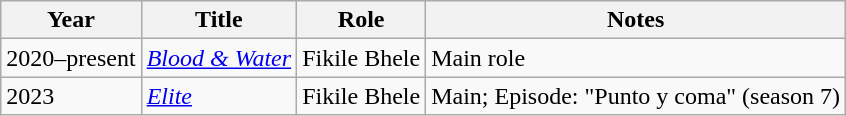<table class="wikitable sortable">
<tr>
<th>Year</th>
<th>Title</th>
<th>Role</th>
<th>Notes</th>
</tr>
<tr>
<td>2020–present</td>
<td><em><a href='#'>Blood & Water</a></em></td>
<td>Fikile Bhele</td>
<td>Main role</td>
</tr>
<tr>
<td>2023</td>
<td><em><a href='#'>Elite</a></em></td>
<td>Fikile Bhele</td>
<td>Main; Episode: "Punto y coma" (season 7)</td>
</tr>
</table>
